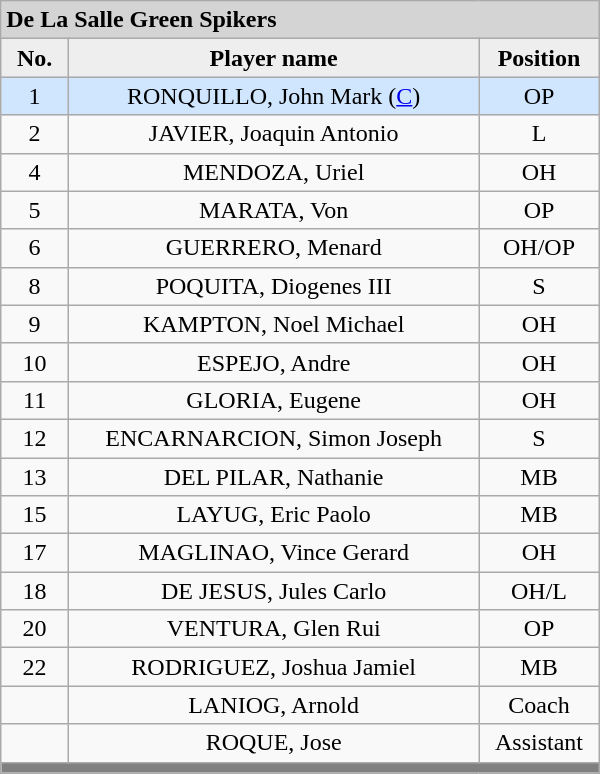<table class='wikitable mw-collapsible mw-collapsed' style='text-align: center; font-size: 100%; width: 400px; border: none;'>
<tr>
<th style="background:#D4D4D4; text-align:left;" colspan=3> De La Salle Green Spikers</th>
</tr>
<tr style="background:#EEEEEE; font-weight:bold;">
<td width=5%>No.</td>
<td width=40%>Player name</td>
<td width=5%>Position</td>
</tr>
<tr style="background: #D0E6FF">
<td>1</td>
<td>RONQUILLO, John Mark (<a href='#'>C</a>)</td>
<td>OP</td>
</tr>
<tr>
<td>2</td>
<td>JAVIER, Joaquin Antonio</td>
<td>L</td>
</tr>
<tr>
<td>4</td>
<td>MENDOZA, Uriel</td>
<td>OH</td>
</tr>
<tr>
<td>5</td>
<td>MARATA, Von</td>
<td>OP</td>
</tr>
<tr>
<td>6</td>
<td>GUERRERO, Menard</td>
<td>OH/OP</td>
</tr>
<tr>
<td>8</td>
<td>POQUITA, Diogenes III</td>
<td>S</td>
</tr>
<tr>
<td>9</td>
<td>KAMPTON, Noel Michael</td>
<td>OH</td>
</tr>
<tr>
<td>10</td>
<td>ESPEJO, Andre</td>
<td>OH</td>
</tr>
<tr>
<td>11</td>
<td>GLORIA, Eugene</td>
<td>OH</td>
</tr>
<tr>
<td>12</td>
<td>ENCARNARCION, Simon Joseph</td>
<td>S</td>
</tr>
<tr>
<td>13</td>
<td>DEL PILAR, Nathanie</td>
<td>MB</td>
</tr>
<tr>
<td>15</td>
<td>LAYUG, Eric Paolo</td>
<td>MB</td>
</tr>
<tr>
<td>17</td>
<td>MAGLINAO, Vince Gerard</td>
<td>OH</td>
</tr>
<tr>
<td>18</td>
<td>DE JESUS, Jules Carlo</td>
<td>OH/L</td>
</tr>
<tr>
<td>20</td>
<td>VENTURA, Glen Rui</td>
<td>OP</td>
</tr>
<tr>
<td>22</td>
<td>RODRIGUEZ, Joshua Jamiel</td>
<td>MB</td>
</tr>
<tr>
<td></td>
<td>LANIOG, Arnold</td>
<td>Coach</td>
</tr>
<tr>
<td></td>
<td>ROQUE, Jose</td>
<td>Assistant</td>
</tr>
<tr>
<th style='background: grey;' colspan=3></th>
</tr>
</table>
